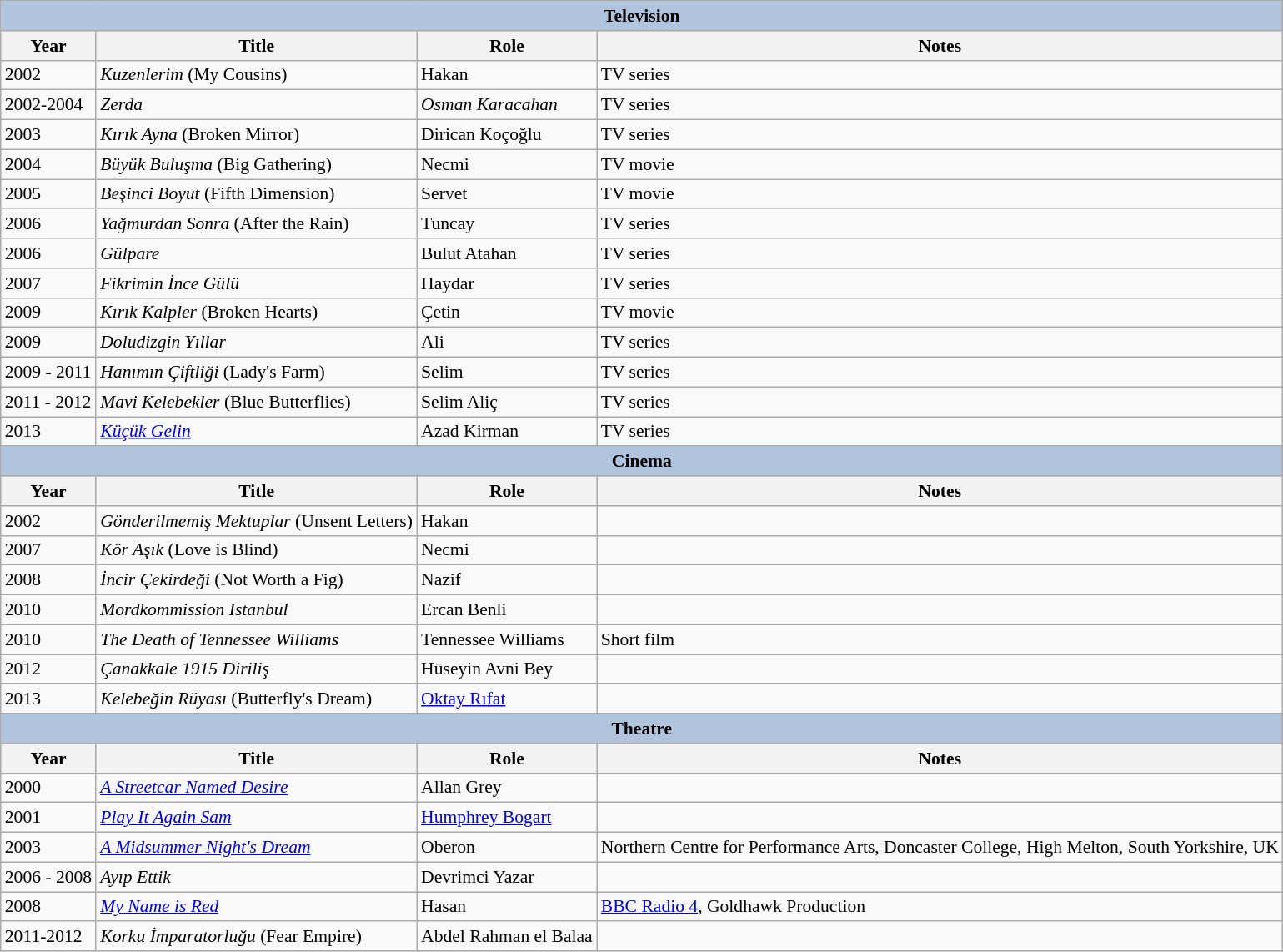<table class="wikitable" style="font-size: 90%;">
<tr>
<th colspan="4" style="background: LightSteelBlue;">Television</th>
</tr>
<tr>
<th>Year</th>
<th>Title</th>
<th>Role</th>
<th>Notes</th>
</tr>
<tr>
<td>2002</td>
<td><em>Kuzenlerim</em> (My Cousins)</td>
<td>Hakan</td>
<td>TV series</td>
</tr>
<tr>
<td>2002-2004</td>
<td><em>Zerda</em></td>
<td><em>Osman Karacahan</em></td>
<td>TV series</td>
</tr>
<tr>
<td>2003</td>
<td><em>Kırık Ayna</em> (Broken Mirror)</td>
<td>Dirican Koçoğlu</td>
<td>TV series</td>
</tr>
<tr>
<td>2004</td>
<td><em>Büyük Buluşma</em>  (Big Gathering)</td>
<td>Necmi</td>
<td>TV movie</td>
</tr>
<tr>
<td>2005</td>
<td><em>Beşinci Boyut</em> (Fifth Dimension)</td>
<td>Servet</td>
<td>TV movie</td>
</tr>
<tr>
<td>2006</td>
<td><em>Yağmurdan Sonra</em> (After the Rain)</td>
<td>Tuncay</td>
<td>TV series</td>
</tr>
<tr>
<td>2006</td>
<td><em>Gülpare</em></td>
<td>Bulut Atahan</td>
<td>TV series</td>
</tr>
<tr>
<td>2007</td>
<td><em>Fikrimin İnce Gülü</em></td>
<td>Haydar</td>
<td>TV series</td>
</tr>
<tr>
<td>2009</td>
<td><em>Kırık Kalpler</em>  (Broken Hearts)</td>
<td>Çetin</td>
<td>TV movie</td>
</tr>
<tr>
<td>2009</td>
<td><em>Doludizgin Yıllar</em></td>
<td>Ali</td>
<td>TV series</td>
</tr>
<tr>
<td>2009 - 2011</td>
<td><em>Hanımın Çiftliği</em> (Lady's Farm)</td>
<td>Selim</td>
<td>TV series</td>
</tr>
<tr>
<td>2011 - 2012</td>
<td><em>Mavi Kelebekler</em> (Blue Butterflies)</td>
<td>Selim Aliç</td>
<td>TV series</td>
</tr>
<tr>
<td>2013</td>
<td><em><a href='#'>Küçük Gelin</a></em></td>
<td>Azad Kirman</td>
<td>TV series</td>
</tr>
<tr style="background:#ccc; text-align:center;">
<th colspan="4" style="background: LightSteelBlue;">Cinema</th>
</tr>
<tr style="background:#ccc; text-align:center;">
<th>Year</th>
<th>Title</th>
<th>Role</th>
<th>Notes</th>
</tr>
<tr>
<td>2002</td>
<td><em>Gönderilmemiş Mektuplar</em> (Unsent Letters)</td>
<td>Hakan</td>
<td></td>
</tr>
<tr>
<td>2007</td>
<td><em>Kör Aşık</em> (Love is Blind)</td>
<td>Necmi</td>
<td></td>
</tr>
<tr>
<td>2008</td>
<td><em>İncir Çekirdeği</em>  (Not Worth a Fig)</td>
<td>Nazif</td>
<td></td>
</tr>
<tr>
<td>2010</td>
<td><em>Mordkommission Istanbul</em></td>
<td>Ercan Benli</td>
<td></td>
</tr>
<tr>
<td>2010</td>
<td><em>The Death of Tennessee Williams</em></td>
<td>Tennessee Williams</td>
<td>Short film</td>
</tr>
<tr>
<td>2012</td>
<td><em>Çanakkale 1915 Diriliş</em></td>
<td>Hūseyin Avni Bey</td>
<td></td>
</tr>
<tr>
<td>2013</td>
<td><em>Kelebeğin Rüyası</em>  (Butterfly's Dream)</td>
<td><a href='#'>Oktay Rıfat</a></td>
<td></td>
</tr>
<tr style="background:#ccc; text-align:center;">
<th colspan="4" style="background: LightSteelBlue;">Theatre</th>
</tr>
<tr style="background:#ccc; text-align:center;">
<th>Year</th>
<th>Title</th>
<th>Role</th>
<th>Notes</th>
</tr>
<tr>
<td>2000</td>
<td><em><a href='#'>A Streetcar Named Desire</a></em></td>
<td>Allan Grey</td>
<td></td>
</tr>
<tr>
<td>2001</td>
<td><em><a href='#'>Play It Again Sam</a></em></td>
<td><a href='#'>Humphrey Bogart</a></td>
<td></td>
</tr>
<tr>
<td>2003</td>
<td><em><a href='#'>A Midsummer Night's Dream</a></em></td>
<td>Oberon</td>
<td>Northern Centre for Performance Arts, Doncaster College, High Melton, South Yorkshire, UK</td>
</tr>
<tr>
<td>2006 - 2008</td>
<td><em>Ayıp Ettik</em></td>
<td>Devrimci Yazar</td>
<td></td>
</tr>
<tr>
<td>2008</td>
<td><em><a href='#'>My Name is Red</a></em></td>
<td>Hasan</td>
<td><a href='#'>BBC Radio 4</a>, Goldhawk Production</td>
</tr>
<tr>
<td>2011-2012</td>
<td><em>Korku İmparatorluğu</em> (Fear Empire)</td>
<td>Abdel Rahman el Balaa</td>
<td></td>
</tr>
</table>
